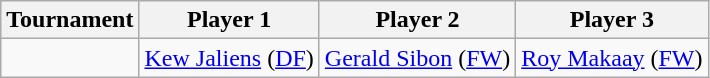<table class="wikitable">
<tr>
<th>Tournament</th>
<th>Player 1</th>
<th>Player 2</th>
<th>Player 3</th>
</tr>
<tr>
<td></td>
<td><a href='#'>Kew Jaliens</a> (<a href='#'>DF</a>)</td>
<td><a href='#'>Gerald Sibon</a> (<a href='#'>FW</a>)</td>
<td><a href='#'>Roy Makaay</a> (<a href='#'>FW</a>)</td>
</tr>
</table>
